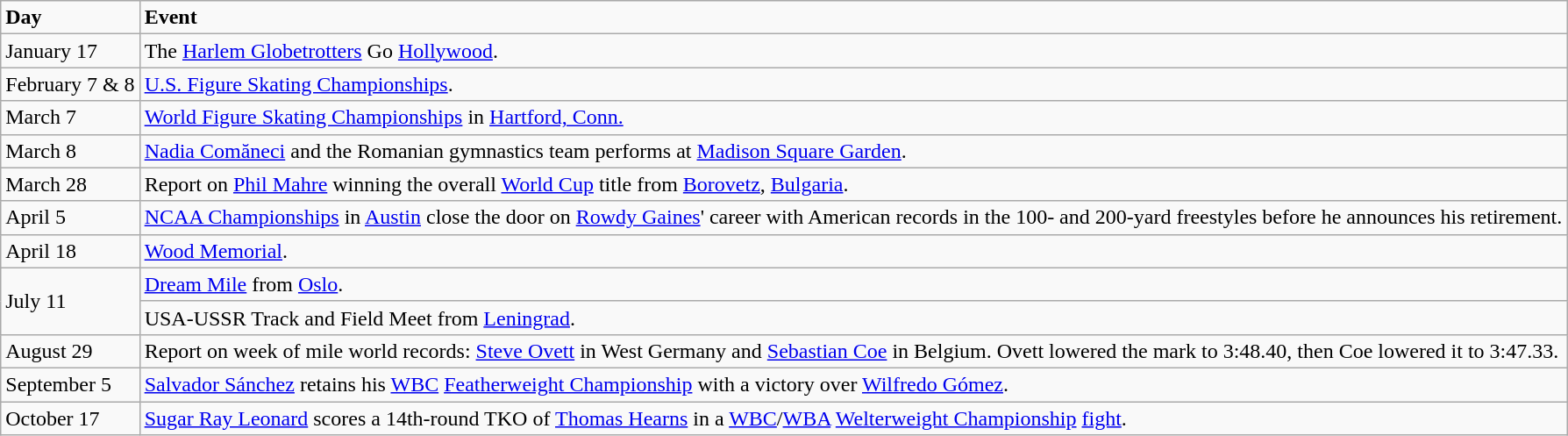<table class="wikitable">
<tr>
<td><strong>Day</strong></td>
<td><strong>Event</strong></td>
</tr>
<tr>
<td>January 17</td>
<td>The <a href='#'>Harlem Globetrotters</a> Go <a href='#'>Hollywood</a>.</td>
</tr>
<tr>
<td>February 7 & 8</td>
<td><a href='#'>U.S. Figure Skating Championships</a>.</td>
</tr>
<tr>
<td>March 7</td>
<td><a href='#'>World Figure Skating Championships</a> in <a href='#'>Hartford, Conn.</a></td>
</tr>
<tr>
<td>March 8</td>
<td><a href='#'>Nadia Comăneci</a> and the Romanian gymnastics team performs at <a href='#'>Madison Square Garden</a>.</td>
</tr>
<tr>
<td>March 28</td>
<td>Report on <a href='#'>Phil Mahre</a> winning the overall <a href='#'>World Cup</a> title from <a href='#'>Borovetz</a>, <a href='#'>Bulgaria</a>.</td>
</tr>
<tr>
<td>April 5</td>
<td><a href='#'>NCAA Championships</a> in <a href='#'>Austin</a> close the door on <a href='#'>Rowdy Gaines</a>' career with American records in the 100- and 200-yard freestyles before he announces his retirement.</td>
</tr>
<tr>
<td>April 18</td>
<td><a href='#'>Wood Memorial</a>.</td>
</tr>
<tr>
<td rowspan=2>July 11</td>
<td><a href='#'>Dream Mile</a> from <a href='#'>Oslo</a>.</td>
</tr>
<tr>
<td>USA-USSR Track and Field Meet from <a href='#'>Leningrad</a>.</td>
</tr>
<tr>
<td>August 29</td>
<td>Report on week of mile world records: <a href='#'>Steve Ovett</a> in West Germany and <a href='#'>Sebastian Coe</a> in Belgium. Ovett lowered the mark to 3:48.40, then Coe lowered it to 3:47.33.</td>
</tr>
<tr>
<td>September 5</td>
<td><a href='#'>Salvador Sánchez</a> retains his <a href='#'>WBC</a> <a href='#'>Featherweight Championship</a> with a victory over <a href='#'>Wilfredo Gómez</a>.</td>
</tr>
<tr>
<td>October 17</td>
<td><a href='#'>Sugar Ray Leonard</a> scores a 14th-round TKO of <a href='#'>Thomas Hearns</a> in a <a href='#'>WBC</a>/<a href='#'>WBA</a> <a href='#'>Welterweight Championship</a> <a href='#'>fight</a>.</td>
</tr>
</table>
